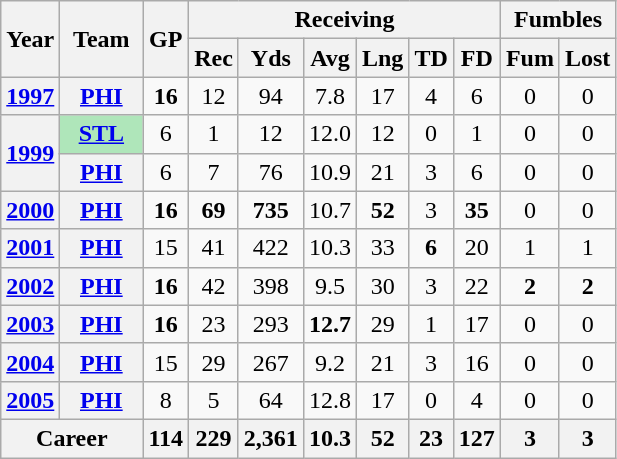<table class="wikitable" style="text-align:center;">
<tr>
<th rowspan="2">Year</th>
<th rowspan="2">Team</th>
<th rowspan="2">GP</th>
<th colspan="6">Receiving</th>
<th colspan="2">Fumbles</th>
</tr>
<tr>
<th>Rec</th>
<th>Yds</th>
<th>Avg</th>
<th>Lng</th>
<th>TD</th>
<th>FD</th>
<th>Fum</th>
<th>Lost</th>
</tr>
<tr>
<th><a href='#'>1997</a></th>
<th><a href='#'>PHI</a></th>
<td><strong>16</strong></td>
<td>12</td>
<td>94</td>
<td>7.8</td>
<td>17</td>
<td>4</td>
<td>6</td>
<td>0</td>
<td>0</td>
</tr>
<tr>
<th rowspan="2"><a href='#'>1999</a></th>
<th style="background:#afe6ba; width:3em;"><a href='#'>STL</a></th>
<td>6</td>
<td>1</td>
<td>12</td>
<td>12.0</td>
<td>12</td>
<td>0</td>
<td>1</td>
<td>0</td>
<td>0</td>
</tr>
<tr>
<th><a href='#'>PHI</a></th>
<td>6</td>
<td>7</td>
<td>76</td>
<td>10.9</td>
<td>21</td>
<td>3</td>
<td>6</td>
<td>0</td>
<td>0</td>
</tr>
<tr>
<th><a href='#'>2000</a></th>
<th><a href='#'>PHI</a></th>
<td><strong>16</strong></td>
<td><strong>69</strong></td>
<td><strong>735</strong></td>
<td>10.7</td>
<td><strong>52</strong></td>
<td>3</td>
<td><strong>35</strong></td>
<td>0</td>
<td>0</td>
</tr>
<tr>
<th><a href='#'>2001</a></th>
<th><a href='#'>PHI</a></th>
<td>15</td>
<td>41</td>
<td>422</td>
<td>10.3</td>
<td>33</td>
<td><strong>6</strong></td>
<td>20</td>
<td>1</td>
<td>1</td>
</tr>
<tr>
<th><a href='#'>2002</a></th>
<th><a href='#'>PHI</a></th>
<td><strong>16</strong></td>
<td>42</td>
<td>398</td>
<td>9.5</td>
<td>30</td>
<td>3</td>
<td>22</td>
<td><strong>2</strong></td>
<td><strong>2</strong></td>
</tr>
<tr>
<th><a href='#'>2003</a></th>
<th><a href='#'>PHI</a></th>
<td><strong>16</strong></td>
<td>23</td>
<td>293</td>
<td><strong>12.7</strong></td>
<td>29</td>
<td>1</td>
<td>17</td>
<td>0</td>
<td>0</td>
</tr>
<tr>
<th><a href='#'>2004</a></th>
<th><a href='#'>PHI</a></th>
<td>15</td>
<td>29</td>
<td>267</td>
<td>9.2</td>
<td>21</td>
<td>3</td>
<td>16</td>
<td>0</td>
<td>0</td>
</tr>
<tr>
<th><a href='#'>2005</a></th>
<th><a href='#'>PHI</a></th>
<td>8</td>
<td>5</td>
<td>64</td>
<td>12.8</td>
<td>17</td>
<td>0</td>
<td>4</td>
<td>0</td>
<td>0</td>
</tr>
<tr>
<th colspan="2">Career</th>
<th>114</th>
<th>229</th>
<th>2,361</th>
<th>10.3</th>
<th>52</th>
<th>23</th>
<th>127</th>
<th>3</th>
<th>3</th>
</tr>
</table>
